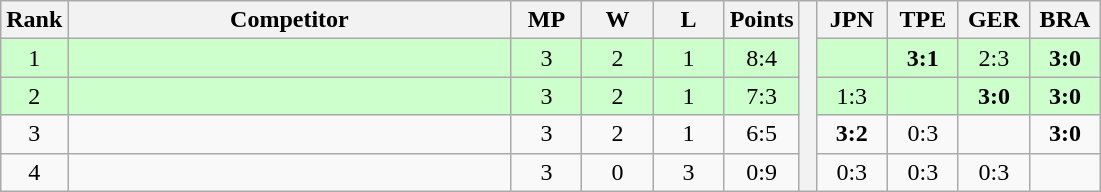<table class="wikitable" style="text-align:center">
<tr>
<th>Rank</th>
<th style="width:18em">Competitor</th>
<th style="width:2.5em">MP</th>
<th style="width:2.5em">W</th>
<th style="width:2.5em">L</th>
<th>Points</th>
<th rowspan="5"> </th>
<th style="width:2.5em">JPN</th>
<th style="width:2.5em">TPE</th>
<th style="width:2.5em">GER</th>
<th style="width:2.5em">BRA</th>
</tr>
<tr style="background:#cfc;">
<td>1</td>
<td style="text-align:left"></td>
<td>3</td>
<td>2</td>
<td>1</td>
<td>8:4</td>
<td></td>
<td><strong>3:1</strong></td>
<td>2:3</td>
<td><strong>3:0</strong></td>
</tr>
<tr style="background:#cfc;">
<td>2</td>
<td style="text-align:left"></td>
<td>3</td>
<td>2</td>
<td>1</td>
<td>7:3</td>
<td>1:3</td>
<td></td>
<td><strong>3:0</strong></td>
<td><strong>3:0</strong></td>
</tr>
<tr>
<td>3</td>
<td style="text-align:left"></td>
<td>3</td>
<td>2</td>
<td>1</td>
<td>6:5</td>
<td><strong>3:2</strong></td>
<td>0:3</td>
<td></td>
<td><strong>3:0</strong></td>
</tr>
<tr>
<td>4</td>
<td style="text-align:left"></td>
<td>3</td>
<td>0</td>
<td>3</td>
<td>0:9</td>
<td>0:3</td>
<td>0:3</td>
<td>0:3</td>
<td></td>
</tr>
</table>
